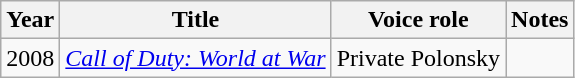<table class="wikitable sortable">
<tr>
<th>Year</th>
<th>Title</th>
<th>Voice role</th>
<th>Notes</th>
</tr>
<tr>
<td>2008</td>
<td><em><a href='#'>Call of Duty: World at War</a></em></td>
<td>Private Polonsky</td>
<td></td>
</tr>
</table>
